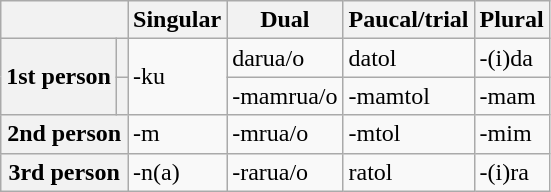<table class="wikitable">
<tr>
<th colspan="2"></th>
<th>Singular</th>
<th>Dual</th>
<th>Paucal/trial</th>
<th>Plural</th>
</tr>
<tr>
<th rowspan="2">1st person</th>
<th></th>
<td rowspan="2">-ku</td>
<td>darua/o</td>
<td>datol</td>
<td>-(i)da</td>
</tr>
<tr>
<th></th>
<td>-mamrua/o</td>
<td>-mamtol</td>
<td>-mam</td>
</tr>
<tr>
<th colspan="2">2nd person</th>
<td>-m</td>
<td>-mrua/o</td>
<td>-mtol</td>
<td>-mim</td>
</tr>
<tr>
<th colspan="2">3rd person</th>
<td>-n(a)</td>
<td>-rarua/o</td>
<td>ratol</td>
<td>-(i)ra</td>
</tr>
</table>
